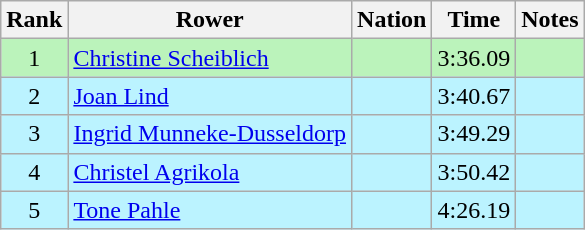<table class="wikitable sortable" style="text-align:center">
<tr>
<th>Rank</th>
<th>Rower</th>
<th>Nation</th>
<th>Time</th>
<th>Notes</th>
</tr>
<tr bgcolor=bbf3bb>
<td>1</td>
<td align=left data-sort-value="Scheiblich, Christine"><a href='#'>Christine Scheiblich</a></td>
<td align=left></td>
<td>3:36.09</td>
<td></td>
</tr>
<tr bgcolor=bbf3ff>
<td>2</td>
<td align=left data-sort-value="Lind, Joan"><a href='#'>Joan Lind</a></td>
<td align=left></td>
<td>3:40.67</td>
<td></td>
</tr>
<tr bgcolor=bbf3ff>
<td>3</td>
<td align=left data-sort-value="Munneke-Dusseldorp, Ingrid"><a href='#'>Ingrid Munneke-Dusseldorp</a></td>
<td align=left></td>
<td>3:49.29</td>
<td></td>
</tr>
<tr bgcolor=bbf3ff>
<td>4</td>
<td align=left data-sort-value="Agrikola, Christel"><a href='#'>Christel Agrikola</a></td>
<td align=left></td>
<td>3:50.42</td>
<td></td>
</tr>
<tr bgcolor=bbf3ff>
<td>5</td>
<td align=left data-sort-value="Pahle, Tone"><a href='#'>Tone Pahle</a></td>
<td align=left></td>
<td>4:26.19</td>
<td></td>
</tr>
</table>
